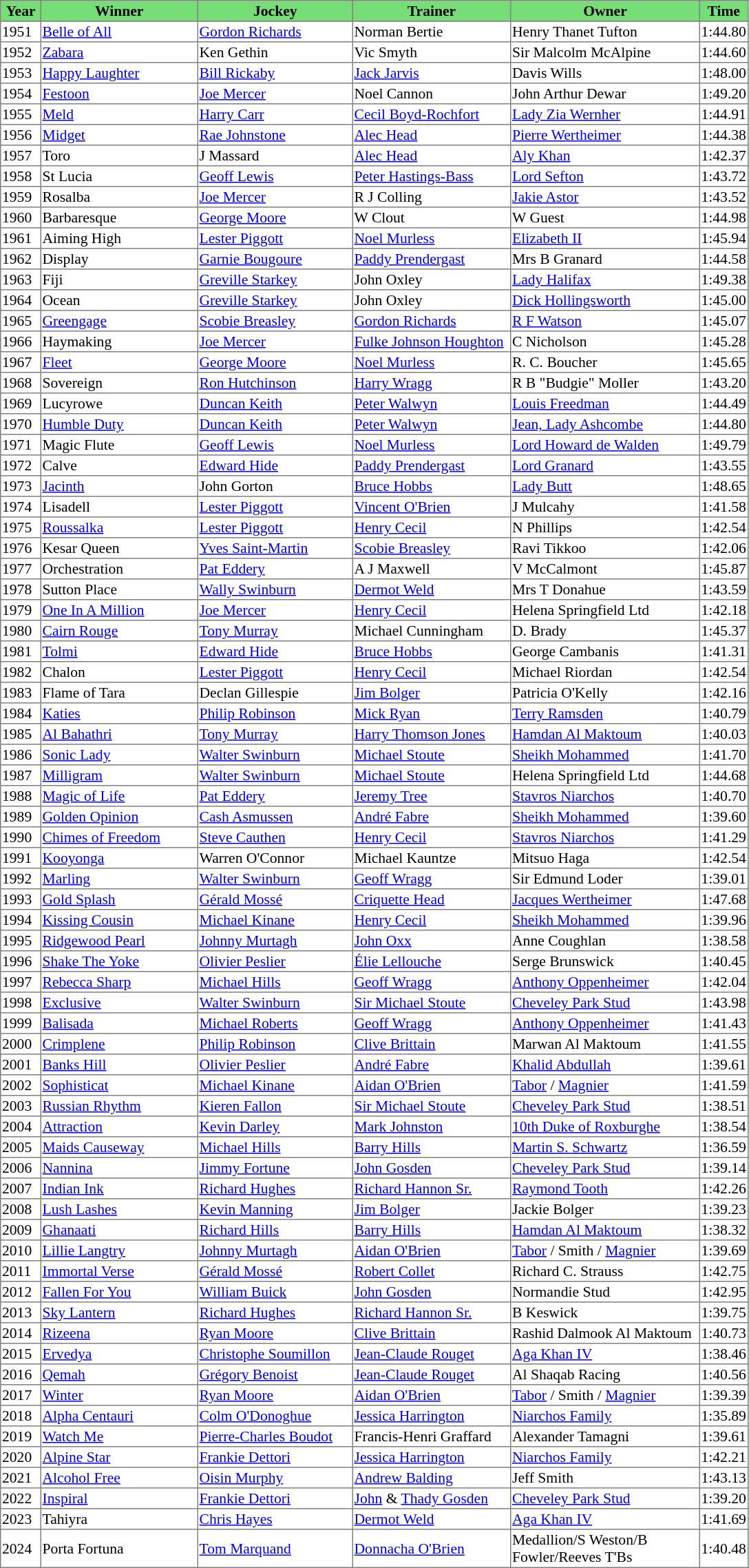<table class = "sortable" | border="1" style="border-collapse: collapse; font-size:90%">
<tr bgcolor="#77dd77" align="center">
<th style="width:36px;">Year</th>
<th style="width:149px;">Winner</th>
<th style="width:147px;">Jockey</th>
<th style="width:150px;">Trainer</th>
<th style="width:180px;">Owner</th>
<th>Time</th>
</tr>
<tr>
<td>1951</td>
<td><a href='#'>Belle of All</a></td>
<td><a href='#'>Gordon Richards</a></td>
<td>Norman Bertie</td>
<td>Henry Thanet Tufton</td>
<td>1:44.80</td>
</tr>
<tr>
<td>1952</td>
<td><a href='#'>Zabara</a></td>
<td>Ken Gethin</td>
<td>Vic Smyth</td>
<td>Sir Malcolm McAlpine</td>
<td>1:44.60</td>
</tr>
<tr>
<td>1953</td>
<td><a href='#'>Happy Laughter</a></td>
<td><a href='#'>Bill Rickaby</a></td>
<td><a href='#'>Jack Jarvis</a></td>
<td>Davis Wills</td>
<td>1:48.00</td>
</tr>
<tr>
<td>1954</td>
<td><a href='#'>Festoon</a></td>
<td><a href='#'>Joe Mercer</a></td>
<td>Noel Cannon</td>
<td>John Arthur Dewar</td>
<td>1:49.20</td>
</tr>
<tr>
<td>1955</td>
<td><a href='#'>Meld</a></td>
<td><a href='#'>Harry Carr</a></td>
<td><a href='#'>Cecil Boyd-Rochfort</a></td>
<td><a href='#'>Lady Zia Wernher</a></td>
<td>1:44.91</td>
</tr>
<tr>
<td>1956</td>
<td><a href='#'>Midget</a></td>
<td><a href='#'>Rae Johnstone</a></td>
<td><a href='#'>Alec Head</a></td>
<td><a href='#'>Pierre Wertheimer</a></td>
<td>1:44.38</td>
</tr>
<tr>
<td>1957</td>
<td>Toro</td>
<td>J Massard</td>
<td><a href='#'>Alec Head</a></td>
<td><a href='#'>Aly Khan</a></td>
<td>1:42.37</td>
</tr>
<tr>
<td>1958</td>
<td>St Lucia</td>
<td><a href='#'>Geoff Lewis</a></td>
<td><a href='#'>Peter Hastings-Bass</a></td>
<td><a href='#'>Lord Sefton</a></td>
<td>1:43.72</td>
</tr>
<tr>
<td>1959</td>
<td>Rosalba</td>
<td><a href='#'>Joe Mercer</a></td>
<td>R J Colling</td>
<td><a href='#'>Jakie Astor</a></td>
<td>1:43.52</td>
</tr>
<tr>
<td>1960</td>
<td>Barbaresque</td>
<td><a href='#'>George Moore</a></td>
<td>W Clout</td>
<td>W Guest</td>
<td>1:44.98</td>
</tr>
<tr>
<td>1961</td>
<td>Aiming High</td>
<td><a href='#'>Lester Piggott</a></td>
<td><a href='#'>Noel Murless</a></td>
<td><a href='#'>Elizabeth II</a></td>
<td>1:45.94</td>
</tr>
<tr>
<td>1962</td>
<td>Display</td>
<td><a href='#'>Garnie Bougoure</a></td>
<td><a href='#'>Paddy Prendergast</a></td>
<td>Mrs B Granard</td>
<td>1:44.58</td>
</tr>
<tr>
<td>1963</td>
<td>Fiji</td>
<td><a href='#'>Greville Starkey</a></td>
<td>John Oxley</td>
<td><a href='#'>Lady Halifax</a></td>
<td>1:49.38</td>
</tr>
<tr>
<td>1964</td>
<td>Ocean</td>
<td><a href='#'>Greville Starkey</a></td>
<td>John Oxley</td>
<td><a href='#'>Dick Hollingsworth</a></td>
<td>1:45.00</td>
</tr>
<tr>
<td>1965</td>
<td><a href='#'>Greengage</a></td>
<td><a href='#'>Scobie Breasley</a></td>
<td><a href='#'>Gordon Richards</a></td>
<td><a href='#'>R F Watson</a></td>
<td>1:45.07</td>
</tr>
<tr>
<td>1966</td>
<td>Haymaking</td>
<td><a href='#'>Joe Mercer</a></td>
<td><a href='#'>Fulke Johnson Houghton</a></td>
<td>C Nicholson</td>
<td>1:45.28</td>
</tr>
<tr>
<td>1967</td>
<td><a href='#'>Fleet</a></td>
<td><a href='#'>George Moore</a></td>
<td><a href='#'>Noel Murless</a></td>
<td>R. C. Boucher</td>
<td>1:45.65</td>
</tr>
<tr>
<td>1968</td>
<td>Sovereign</td>
<td><a href='#'>Ron Hutchinson</a></td>
<td><a href='#'>Harry Wragg</a></td>
<td>R B "Budgie" Moller</td>
<td>1:43.20</td>
</tr>
<tr>
<td>1969</td>
<td>Lucyrowe</td>
<td><a href='#'>Duncan Keith</a></td>
<td><a href='#'>Peter Walwyn</a></td>
<td><a href='#'>Louis Freedman</a></td>
<td>1:44.49</td>
</tr>
<tr>
<td>1970</td>
<td><a href='#'>Humble Duty</a></td>
<td><a href='#'>Duncan Keith</a></td>
<td><a href='#'>Peter Walwyn</a></td>
<td><a href='#'>Jean, Lady Ashcombe</a></td>
<td>1:44.80</td>
</tr>
<tr>
<td>1971</td>
<td>Magic Flute</td>
<td><a href='#'>Geoff Lewis</a></td>
<td><a href='#'>Noel Murless</a></td>
<td><a href='#'>Lord Howard de Walden</a></td>
<td>1:49.79</td>
</tr>
<tr>
<td>1972</td>
<td>Calve</td>
<td><a href='#'>Edward Hide</a></td>
<td><a href='#'>Paddy Prendergast</a></td>
<td><a href='#'>Lord Granard</a></td>
<td>1:43.55</td>
</tr>
<tr>
<td>1973</td>
<td><a href='#'>Jacinth</a></td>
<td>John Gorton</td>
<td><a href='#'>Bruce Hobbs</a></td>
<td><a href='#'>Lady Butt</a></td>
<td>1:48.65</td>
</tr>
<tr>
<td>1974</td>
<td>Lisadell</td>
<td><a href='#'>Lester Piggott</a></td>
<td><a href='#'>Vincent O'Brien</a></td>
<td>J Mulcahy</td>
<td>1:41.58</td>
</tr>
<tr>
<td>1975</td>
<td><a href='#'>Roussalka</a></td>
<td><a href='#'>Lester Piggott</a></td>
<td><a href='#'>Henry Cecil</a></td>
<td>N Phillips</td>
<td>1:42.54</td>
</tr>
<tr>
<td>1976</td>
<td>Kesar Queen</td>
<td><a href='#'>Yves Saint-Martin</a></td>
<td><a href='#'>Scobie Breasley</a></td>
<td>Ravi Tikkoo</td>
<td>1:42.06</td>
</tr>
<tr>
<td>1977</td>
<td>Orchestration</td>
<td><a href='#'>Pat Eddery</a></td>
<td>A J Maxwell</td>
<td>V McCalmont</td>
<td>1:45.87</td>
</tr>
<tr>
<td>1978</td>
<td>Sutton Place</td>
<td><a href='#'>Wally Swinburn</a></td>
<td><a href='#'>Dermot Weld</a></td>
<td>Mrs T Donahue</td>
<td>1:43.59</td>
</tr>
<tr>
<td>1979</td>
<td><a href='#'>One In A Million</a></td>
<td><a href='#'>Joe Mercer</a></td>
<td><a href='#'>Henry Cecil</a></td>
<td>Helena Springfield Ltd</td>
<td>1:42.18</td>
</tr>
<tr>
<td>1980</td>
<td><a href='#'>Cairn Rouge</a></td>
<td><a href='#'>Tony Murray</a></td>
<td>Michael Cunningham</td>
<td>D. Brady</td>
<td>1:45.37</td>
</tr>
<tr>
<td>1981</td>
<td><a href='#'>Tolmi</a></td>
<td><a href='#'>Edward Hide</a></td>
<td><a href='#'>Bruce Hobbs</a></td>
<td>George Cambanis</td>
<td>1:41.31</td>
</tr>
<tr>
<td>1982</td>
<td>Chalon</td>
<td><a href='#'>Lester Piggott</a></td>
<td><a href='#'>Henry Cecil</a></td>
<td>Michael Riordan</td>
<td>1:42.54</td>
</tr>
<tr>
<td>1983</td>
<td>Flame of Tara</td>
<td>Declan Gillespie</td>
<td><a href='#'>Jim Bolger</a></td>
<td>Patricia O'Kelly</td>
<td>1:42.16</td>
</tr>
<tr>
<td>1984</td>
<td><a href='#'>Katies</a></td>
<td><a href='#'>Philip Robinson</a></td>
<td><a href='#'>Mick Ryan</a></td>
<td><a href='#'>Terry Ramsden</a></td>
<td>1:40.79</td>
</tr>
<tr>
<td>1985</td>
<td><a href='#'>Al Bahathri</a></td>
<td><a href='#'>Tony Murray</a></td>
<td><a href='#'>Harry Thomson Jones</a></td>
<td><a href='#'>Hamdan Al Maktoum</a></td>
<td>1:40.03</td>
</tr>
<tr>
<td>1986</td>
<td><a href='#'>Sonic Lady</a></td>
<td><a href='#'>Walter Swinburn</a></td>
<td><a href='#'>Michael Stoute</a></td>
<td><a href='#'>Sheikh Mohammed</a></td>
<td>1:41.70</td>
</tr>
<tr>
<td>1987</td>
<td><a href='#'>Milligram</a></td>
<td><a href='#'>Walter Swinburn</a></td>
<td><a href='#'>Michael Stoute</a></td>
<td>Helena Springfield Ltd</td>
<td>1:44.68</td>
</tr>
<tr>
<td>1988</td>
<td><a href='#'>Magic of Life</a></td>
<td><a href='#'>Pat Eddery</a></td>
<td><a href='#'>Jeremy Tree</a></td>
<td><a href='#'>Stavros Niarchos</a></td>
<td>1:40.70</td>
</tr>
<tr>
<td>1989</td>
<td><a href='#'>Golden Opinion</a></td>
<td><a href='#'>Cash Asmussen</a></td>
<td><a href='#'>André Fabre</a></td>
<td><a href='#'>Sheikh Mohammed</a></td>
<td>1:39.60</td>
</tr>
<tr>
<td>1990</td>
<td><a href='#'>Chimes of Freedom</a></td>
<td><a href='#'>Steve Cauthen</a></td>
<td><a href='#'>Henry Cecil</a></td>
<td><a href='#'>Stavros Niarchos</a></td>
<td>1:41.29</td>
</tr>
<tr>
<td>1991</td>
<td><a href='#'>Kooyonga</a></td>
<td>Warren O'Connor</td>
<td>Michael Kauntze</td>
<td>Mitsuo Haga</td>
<td>1:42.54</td>
</tr>
<tr>
<td>1992</td>
<td><a href='#'>Marling</a></td>
<td><a href='#'>Walter Swinburn</a></td>
<td><a href='#'>Geoff Wragg</a></td>
<td>Sir Edmund Loder</td>
<td>1:39.01</td>
</tr>
<tr>
<td>1993</td>
<td><a href='#'>Gold Splash</a></td>
<td><a href='#'>Gérald Mossé</a></td>
<td><a href='#'>Criquette Head</a></td>
<td><a href='#'>Jacques Wertheimer</a></td>
<td>1:47.68</td>
</tr>
<tr>
<td>1994</td>
<td><a href='#'>Kissing Cousin</a></td>
<td><a href='#'>Michael Kinane</a></td>
<td><a href='#'>Henry Cecil</a></td>
<td><a href='#'>Sheikh Mohammed</a></td>
<td>1:39.96</td>
</tr>
<tr>
<td>1995</td>
<td><a href='#'>Ridgewood Pearl</a></td>
<td><a href='#'>Johnny Murtagh</a></td>
<td><a href='#'>John Oxx</a></td>
<td>Anne Coughlan</td>
<td>1:38.58</td>
</tr>
<tr>
<td>1996</td>
<td><a href='#'>Shake The Yoke</a></td>
<td><a href='#'>Olivier Peslier</a></td>
<td><a href='#'>Élie Lellouche</a></td>
<td>Serge Brunswick</td>
<td>1:40.45</td>
</tr>
<tr>
<td>1997</td>
<td><a href='#'>Rebecca Sharp</a></td>
<td><a href='#'>Michael Hills</a></td>
<td><a href='#'>Geoff Wragg</a></td>
<td><a href='#'>Anthony Oppenheimer</a></td>
<td>1:42.04</td>
</tr>
<tr>
<td>1998</td>
<td><a href='#'>Exclusive</a></td>
<td><a href='#'>Walter Swinburn</a></td>
<td><a href='#'>Sir Michael Stoute</a></td>
<td><a href='#'>Cheveley Park Stud</a></td>
<td>1:43.98</td>
</tr>
<tr>
<td>1999</td>
<td><a href='#'>Balisada</a></td>
<td><a href='#'>Michael Roberts</a></td>
<td><a href='#'>Geoff Wragg</a></td>
<td><a href='#'>Anthony Oppenheimer</a></td>
<td>1:41.43</td>
</tr>
<tr>
<td>2000</td>
<td><a href='#'>Crimplene</a></td>
<td><a href='#'>Philip Robinson</a></td>
<td><a href='#'>Clive Brittain</a></td>
<td>Marwan Al Maktoum</td>
<td>1:41.55</td>
</tr>
<tr>
<td>2001</td>
<td><a href='#'>Banks Hill</a></td>
<td><a href='#'>Olivier Peslier</a></td>
<td><a href='#'>André Fabre</a></td>
<td><a href='#'>Khalid Abdullah</a></td>
<td>1:39.61</td>
</tr>
<tr>
<td>2002</td>
<td><a href='#'>Sophisticat</a></td>
<td><a href='#'>Michael Kinane</a></td>
<td><a href='#'>Aidan O'Brien</a></td>
<td><a href='#'>Tabor</a> / <a href='#'>Magnier</a></td>
<td>1:41.59</td>
</tr>
<tr>
<td>2003</td>
<td><a href='#'>Russian Rhythm</a></td>
<td><a href='#'>Kieren Fallon</a></td>
<td><a href='#'>Sir Michael Stoute</a></td>
<td><a href='#'>Cheveley Park Stud</a></td>
<td>1:38.51</td>
</tr>
<tr>
<td>2004</td>
<td><a href='#'>Attraction</a></td>
<td><a href='#'>Kevin Darley</a></td>
<td><a href='#'>Mark Johnston</a></td>
<td><a href='#'>10th Duke of Roxburghe</a></td>
<td>1:38.54</td>
</tr>
<tr>
<td>2005</td>
<td><a href='#'>Maids Causeway</a> </td>
<td><a href='#'>Michael Hills</a></td>
<td><a href='#'>Barry Hills</a></td>
<td><a href='#'>Martin S. Schwartz</a></td>
<td>1:36.59</td>
</tr>
<tr>
<td>2006</td>
<td><a href='#'>Nannina</a></td>
<td><a href='#'>Jimmy Fortune</a></td>
<td><a href='#'>John Gosden</a></td>
<td><a href='#'>Cheveley Park Stud</a></td>
<td>1:39.14</td>
</tr>
<tr>
<td>2007</td>
<td><a href='#'>Indian Ink</a></td>
<td><a href='#'>Richard Hughes</a></td>
<td><a href='#'>Richard Hannon Sr.</a></td>
<td><a href='#'>Raymond Tooth</a></td>
<td>1:42.26</td>
</tr>
<tr>
<td>2008</td>
<td><a href='#'>Lush Lashes</a></td>
<td><a href='#'>Kevin Manning</a></td>
<td><a href='#'>Jim Bolger</a></td>
<td>Jackie Bolger</td>
<td>1:39.23</td>
</tr>
<tr>
<td>2009</td>
<td><a href='#'>Ghanaati</a></td>
<td><a href='#'>Richard Hills</a></td>
<td><a href='#'>Barry Hills</a></td>
<td><a href='#'>Hamdan Al Maktoum</a></td>
<td>1:38.32</td>
</tr>
<tr>
<td>2010</td>
<td><a href='#'>Lillie Langtry</a></td>
<td><a href='#'>Johnny Murtagh</a></td>
<td><a href='#'>Aidan O'Brien</a></td>
<td><a href='#'>Tabor</a> / Smith  / <a href='#'>Magnier</a></td>
<td>1:39.69</td>
</tr>
<tr>
<td>2011</td>
<td><a href='#'>Immortal Verse</a></td>
<td><a href='#'>Gérald Mossé</a></td>
<td><a href='#'>Robert Collet</a></td>
<td>Richard C. Strauss</td>
<td>1:42.75</td>
</tr>
<tr>
<td>2012</td>
<td><a href='#'>Fallen For You</a></td>
<td><a href='#'>William Buick</a></td>
<td><a href='#'>John Gosden</a></td>
<td>Normandie Stud</td>
<td>1:42.95</td>
</tr>
<tr>
<td>2013</td>
<td><a href='#'>Sky Lantern</a></td>
<td><a href='#'>Richard Hughes</a></td>
<td><a href='#'>Richard Hannon Sr.</a></td>
<td>B Keswick</td>
<td>1:39.75</td>
</tr>
<tr>
<td>2014</td>
<td><a href='#'>Rizeena</a></td>
<td><a href='#'>Ryan Moore</a></td>
<td><a href='#'>Clive Brittain</a></td>
<td>Rashid Dalmook Al Maktoum</td>
<td>1:40.73</td>
</tr>
<tr>
<td>2015</td>
<td><a href='#'>Ervedya</a></td>
<td><a href='#'>Christophe Soumillon</a></td>
<td><a href='#'>Jean-Claude Rouget</a></td>
<td><a href='#'>Aga Khan IV</a></td>
<td>1:38.46</td>
</tr>
<tr>
<td>2016</td>
<td><a href='#'>Qemah</a></td>
<td><a href='#'>Grégory Benoist</a></td>
<td><a href='#'>Jean-Claude Rouget</a></td>
<td>Al Shaqab Racing</td>
<td>1:40.56</td>
</tr>
<tr>
<td>2017</td>
<td><a href='#'>Winter</a></td>
<td><a href='#'>Ryan Moore</a></td>
<td><a href='#'>Aidan O'Brien</a></td>
<td><a href='#'>Tabor</a> / Smith  / <a href='#'>Magnier</a></td>
<td>1:39.39</td>
</tr>
<tr>
<td>2018</td>
<td><a href='#'>Alpha Centauri</a></td>
<td><a href='#'>Colm O'Donoghue</a></td>
<td><a href='#'>Jessica Harrington</a></td>
<td><a href='#'>Niarchos Family</a></td>
<td>1:35.89</td>
</tr>
<tr>
<td>2019</td>
<td><a href='#'>Watch Me</a></td>
<td><a href='#'>Pierre-Charles Boudot</a></td>
<td>Francis-Henri Graffard</td>
<td>Alexander Tamagni</td>
<td>1:39.61</td>
</tr>
<tr>
<td>2020</td>
<td><a href='#'>Alpine Star</a></td>
<td><a href='#'>Frankie Dettori</a></td>
<td><a href='#'>Jessica Harrington</a></td>
<td><a href='#'>Niarchos Family</a></td>
<td>1:42.21</td>
</tr>
<tr>
<td>2021</td>
<td><a href='#'>Alcohol Free</a></td>
<td><a href='#'>Oisin Murphy</a></td>
<td><a href='#'>Andrew Balding</a></td>
<td>Jeff Smith</td>
<td>1:43.13</td>
</tr>
<tr>
<td>2022</td>
<td><a href='#'>Inspiral</a></td>
<td><a href='#'>Frankie Dettori</a></td>
<td><a href='#'>John</a> & <a href='#'>Thady Gosden</a></td>
<td><a href='#'>Cheveley Park Stud</a></td>
<td>1:39.20</td>
</tr>
<tr>
<td>2023</td>
<td>Tahiyra</td>
<td><a href='#'>Chris Hayes</a></td>
<td><a href='#'>Dermot Weld</a></td>
<td><a href='#'>Aga Khan IV</a></td>
<td>1:41.69</td>
</tr>
<tr>
<td>2024</td>
<td>Porta Fortuna</td>
<td><a href='#'>Tom Marquand</a></td>
<td><a href='#'>Donnacha O'Brien</a></td>
<td>Medallion/S Weston/B Fowler/Reeves T'Bs</td>
<td>1:40.48</td>
</tr>
</table>
